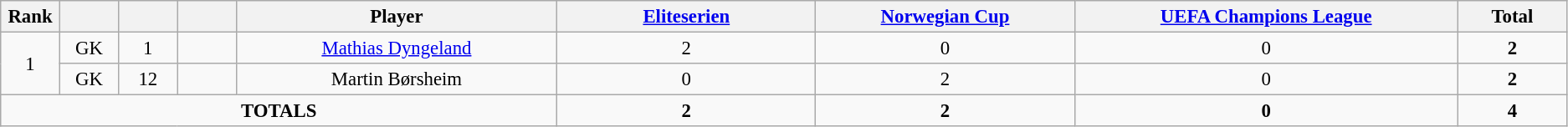<table class="wikitable" style="font-size: 95%; text-align: center;">
<tr>
<th width=40>Rank</th>
<th width=40></th>
<th width=40></th>
<th width=40></th>
<th width=250>Player</th>
<th width=200><a href='#'>Eliteserien</a></th>
<th width=200><a href='#'>Norwegian Cup</a></th>
<th width=300><a href='#'>UEFA Champions League</a></th>
<th width=80><strong>Total</strong></th>
</tr>
<tr>
<td rowspan="2">1</td>
<td>GK</td>
<td>1</td>
<td></td>
<td><a href='#'>Mathias Dyngeland</a></td>
<td>2</td>
<td>0</td>
<td>0</td>
<td><strong>2</strong></td>
</tr>
<tr>
<td>GK</td>
<td>12</td>
<td></td>
<td>Martin Børsheim</td>
<td>0</td>
<td>2</td>
<td>0</td>
<td><strong>2</strong></td>
</tr>
<tr>
<td colspan="5"><strong>TOTALS</strong></td>
<td><strong>2</strong></td>
<td><strong>2</strong></td>
<td><strong>0</strong></td>
<td><strong>4</strong></td>
</tr>
</table>
